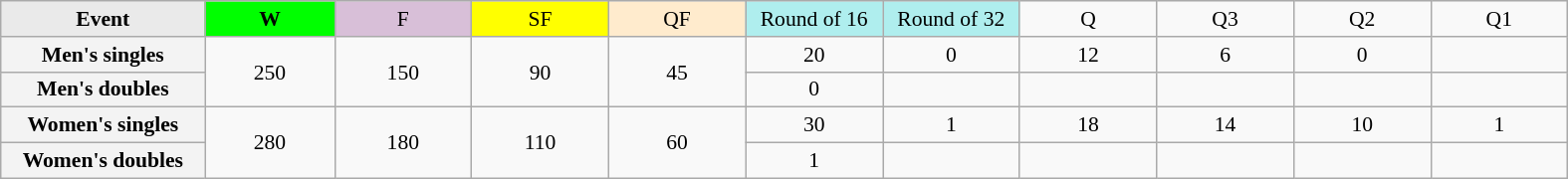<table class=wikitable style=font-size:90%;text-align:center>
<tr>
<td style="width:130px; background:#eaeaea;"><strong>Event</strong></td>
<td style="width:80px; background:lime;"><strong>W</strong></td>
<td style="width:85px; background:thistle;">F</td>
<td style="width:85px; background:#ff0;">SF</td>
<td style="width:85px; background:#ffebcd;">QF</td>
<td style="width:85px; background:#afeeee;">Round of 16</td>
<td style="width:85px; background:#afeeee;">Round of 32</td>
<td width=85>Q</td>
<td width=85>Q3</td>
<td width=85>Q2</td>
<td width=85>Q1</td>
</tr>
<tr>
<th style="background:#f3f3f3;">Men's singles</th>
<td rowspan=2>250</td>
<td rowspan=2>150</td>
<td rowspan=2>90</td>
<td rowspan=2>45</td>
<td>20</td>
<td>0</td>
<td>12</td>
<td>6</td>
<td>0</td>
<td></td>
</tr>
<tr>
<th style="background:#f3f3f3;">Men's doubles</th>
<td>0</td>
<td></td>
<td></td>
<td></td>
<td></td>
<td></td>
</tr>
<tr>
<th style="background:#f3f3f3;">Women's singles</th>
<td rowspan=2>280</td>
<td rowspan=2>180</td>
<td rowspan=2>110</td>
<td rowspan=2>60</td>
<td>30</td>
<td>1</td>
<td>18</td>
<td>14</td>
<td>10</td>
<td>1</td>
</tr>
<tr>
<th style="background:#f3f3f3;">Women's doubles</th>
<td>1</td>
<td></td>
<td></td>
<td></td>
<td></td>
<td></td>
</tr>
</table>
